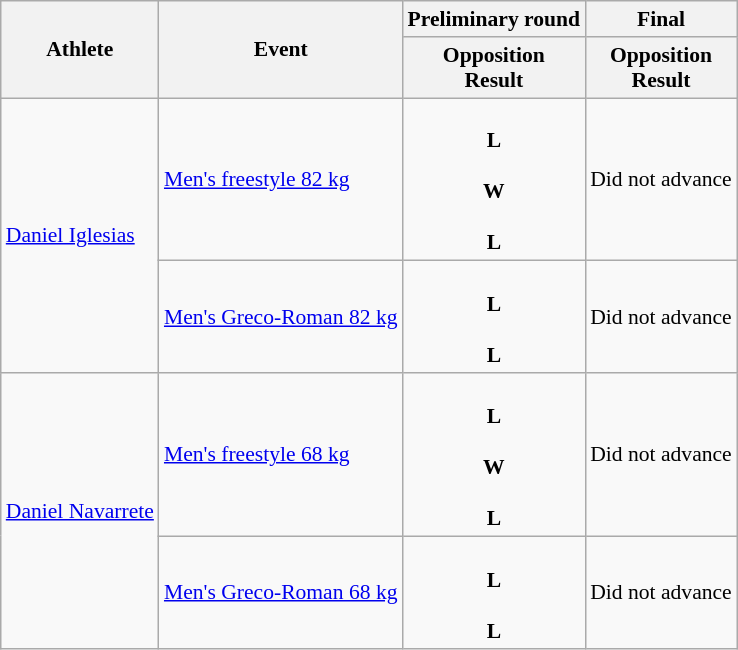<table class="wikitable" border="1" style="font-size:90%">
<tr>
<th rowspan=2>Athlete</th>
<th rowspan=2>Event</th>
<th>Preliminary round</th>
<th>Final</th>
</tr>
<tr>
<th>Opposition<br>Result</th>
<th>Opposition<br>Result</th>
</tr>
<tr>
<td rowspan=2><a href='#'>Daniel Iglesias</a></td>
<td><a href='#'>Men's freestyle 82 kg</a></td>
<td align=center> <br> <strong>L</strong><br> <br> <strong>W</strong><br> <br> <strong>L</strong></td>
<td align=center>Did not advance</td>
</tr>
<tr>
<td><a href='#'>Men's Greco-Roman 82 kg</a></td>
<td align=center> <br> <strong>L</strong><br> <br> <strong>L</strong></td>
<td align=center>Did not advance</td>
</tr>
<tr>
<td rowspan=2><a href='#'>Daniel Navarrete</a></td>
<td><a href='#'>Men's freestyle 68 kg</a></td>
<td align=center> <br> <strong>L</strong><br> <br> <strong>W</strong><br> <br> <strong>L</strong></td>
<td align=center>Did not advance</td>
</tr>
<tr>
<td><a href='#'>Men's Greco-Roman 68 kg</a></td>
<td align=center> <br> <strong>L</strong><br> <br> <strong>L</strong></td>
<td align=center>Did not advance</td>
</tr>
</table>
